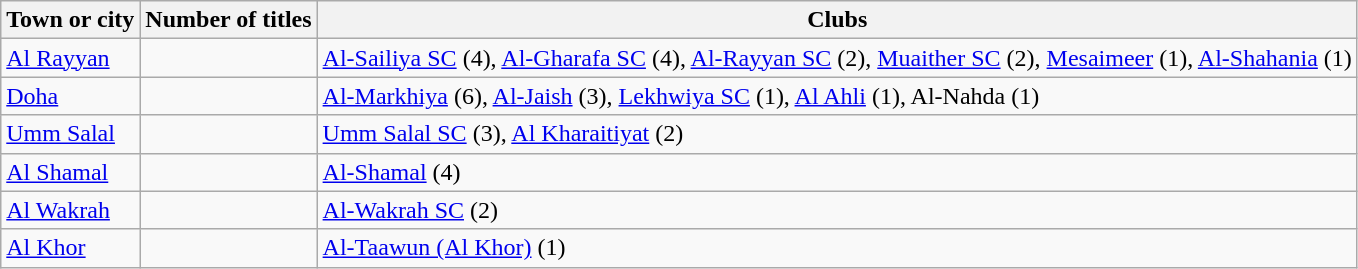<table class="wikitable">
<tr>
<th>Town or city</th>
<th>Number of titles</th>
<th>Clubs</th>
</tr>
<tr>
<td><a href='#'>Al Rayyan</a></td>
<td></td>
<td><a href='#'>Al-Sailiya SC</a> (4), <a href='#'>Al-Gharafa SC</a> (4), <a href='#'>Al-Rayyan SC</a> (2), <a href='#'>Muaither SC</a> (2), <a href='#'>Mesaimeer</a> (1), <a href='#'>Al-Shahania</a> (1)</td>
</tr>
<tr>
<td><a href='#'>Doha</a></td>
<td></td>
<td><a href='#'>Al-Markhiya</a> (6), <a href='#'>Al-Jaish</a> (3), <a href='#'>Lekhwiya SC</a> (1), <a href='#'>Al Ahli</a> (1), Al-Nahda (1)</td>
</tr>
<tr>
<td><a href='#'>Umm Salal</a></td>
<td></td>
<td><a href='#'>Umm Salal SC</a> (3), <a href='#'>Al Kharaitiyat</a> (2)</td>
</tr>
<tr>
<td><a href='#'>Al Shamal</a></td>
<td></td>
<td><a href='#'>Al-Shamal</a> (4)</td>
</tr>
<tr>
<td><a href='#'>Al Wakrah</a></td>
<td></td>
<td><a href='#'>Al-Wakrah SC</a> (2)</td>
</tr>
<tr>
<td><a href='#'>Al Khor</a></td>
<td></td>
<td><a href='#'>Al-Taawun (Al Khor)</a> (1)</td>
</tr>
</table>
